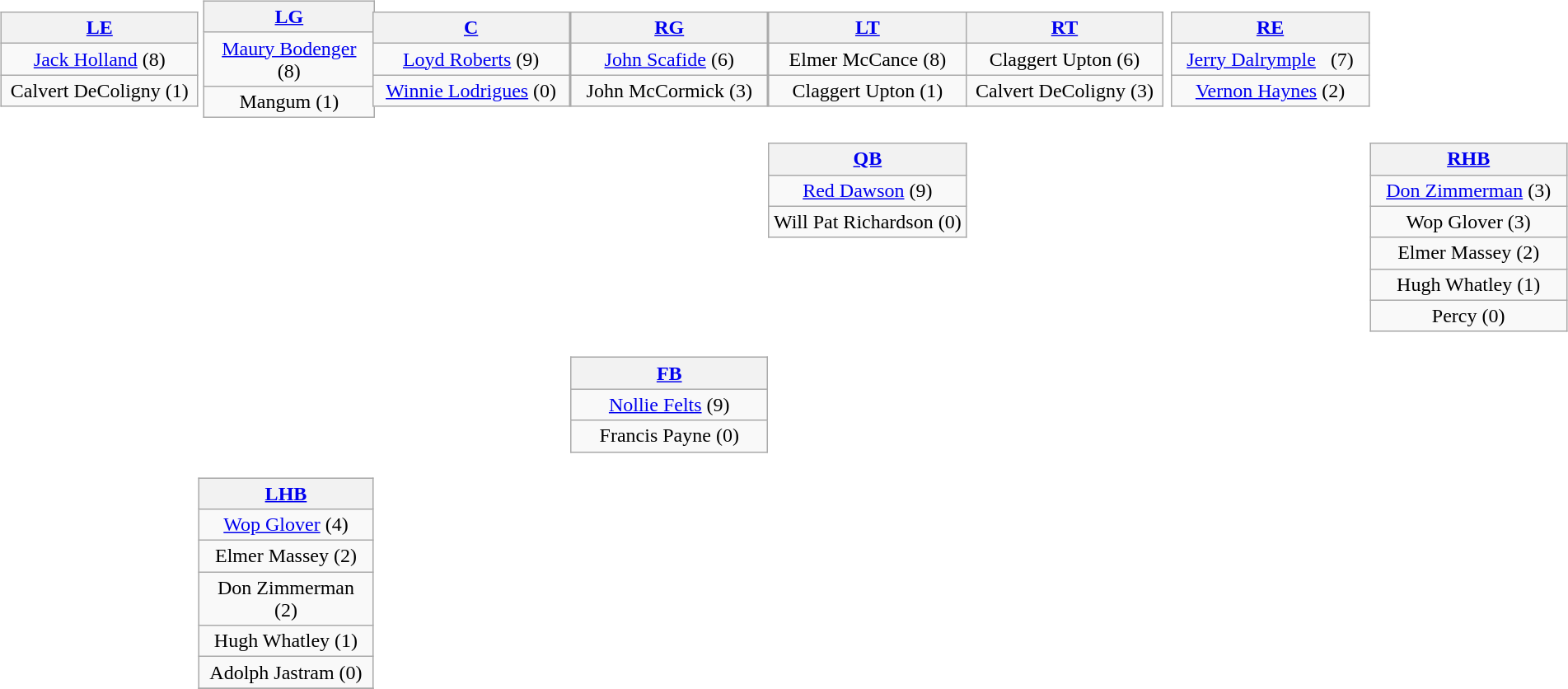<table cellspacing=0 cellpadding=0 class="multicol" role="presentation">
<tr>
<td style="width:12.5%"><br><table class="wikitable" style="text-align:center; width:100%; margin:1px 5px 1px 1px;">
<tr>
<th><a href='#'>LE</a></th>
</tr>
<tr>
<td><a href='#'>Jack Holland</a> (8)</td>
</tr>
<tr>
<td>Calvert DeColigny (1)</td>
</tr>
</table>
</td>
<td style="width:11%"><br><table class="wikitable" style="text-align:center; width:98%; margin:1px -1px 1px 5px;">
<tr>
<th><a href='#'>LG</a></th>
</tr>
<tr>
<td><a href='#'>Maury Bodenger</a> (8)</td>
</tr>
<tr>
<td>Mangum (1)</td>
</tr>
</table>
</td>
<td style="width:12.5%"><br><table class="wikitable" style="text-align:center; width:100%; margin:1px -1px 1px 0px;">
<tr>
<th><a href='#'>C</a></th>
</tr>
<tr>
<td><a href='#'>Loyd Roberts</a> (9)</td>
</tr>
<tr>
<td><a href='#'>Winnie Lodrigues</a> (0)</td>
</tr>
</table>
</td>
<td style="width:12.5%"><br><table class="wikitable" style="text-align:center; width:100%; margin:1px -1px 1px 0px;">
<tr>
<th><a href='#'>RG</a></th>
</tr>
<tr>
<td><a href='#'>John Scafide</a> (6)</td>
</tr>
<tr>
<td>John McCormick (3)</td>
</tr>
</table>
</td>
<td style="width:12.5%"><br><table class="wikitable" style="text-align:center; width:100%; margin:1px -1px 1px 0px;">
<tr>
<th><a href='#'>LT</a></th>
</tr>
<tr>
<td>Elmer McCance (8)</td>
</tr>
<tr>
<td>Claggert Upton (1)</td>
</tr>
</table>
</td>
<td style="width:12.5%"><br><table class="wikitable" style="text-align:center; width:100%; margin:1px 5px 1px -1px;">
<tr>
<th><a href='#'>RT</a></th>
</tr>
<tr>
<td>Claggert Upton (6)</td>
</tr>
<tr>
<td>Calvert DeColigny (3)</td>
</tr>
</table>
</td>
<td style="width:12.5%"><br><table class="wikitable" style="text-align:center; width:100%; margin:1px 1px 1px 5px;">
<tr>
<th><a href='#'>RE</a></th>
</tr>
<tr>
<td><a href='#'>Jerry Dalrymple</a>   (7)</td>
</tr>
<tr>
<td><a href='#'>Vernon Haynes</a> (2)</td>
</tr>
</table>
</td>
<td style="width:12.5%"></td>
</tr>
<tr style="vertical-align:top">
<td></td>
<td></td>
<td></td>
<td></td>
<td><br><table class="wikitable" style="text-align:center; width:100%; margin:1px -1px 1px 0px;">
<tr>
<th><a href='#'>QB</a></th>
</tr>
<tr>
<td><a href='#'>Red Dawson</a> (9)</td>
</tr>
<tr>
<td>Will Pat Richardson (0)</td>
</tr>
</table>
</td>
<td></td>
<td></td>
<td><br><table class="wikitable" style="text-align:center; width:100%; margin:1px 1px 1px 5px;">
<tr>
<th><a href='#'>RHB</a></th>
</tr>
<tr>
<td><a href='#'>Don Zimmerman</a> (3)</td>
</tr>
<tr>
<td>Wop Glover (3)</td>
</tr>
<tr>
<td>Elmer Massey (2)</td>
</tr>
<tr>
<td>Hugh Whatley (1)</td>
</tr>
<tr>
<td>Percy (0)</td>
</tr>
</table>
</td>
</tr>
<tr>
<td></td>
<td></td>
<td></td>
<td><br><table class="wikitable" style="text-align:center; width:100%; margin:1px -1px 1px 0px;">
<tr>
<th><a href='#'>FB</a></th>
</tr>
<tr>
<td><a href='#'>Nollie Felts</a> (9)</td>
</tr>
<tr>
<td>Francis Payne (0)</td>
</tr>
</table>
</td>
<td></td>
<td></td>
</tr>
<tr>
<td></td>
<td><br><table class="wikitable" style="text-align:center; width:100%; margin:1px 1px 1px 1px;">
<tr>
<th><a href='#'>LHB</a></th>
</tr>
<tr>
<td><a href='#'>Wop Glover</a> (4)</td>
</tr>
<tr>
<td>Elmer Massey (2)</td>
</tr>
<tr>
<td>Don Zimmerman (2)</td>
</tr>
<tr>
<td>Hugh Whatley (1)</td>
</tr>
<tr>
<td>Adolph Jastram (0)</td>
</tr>
<tr>
</tr>
</table>
</td>
</tr>
<tr>
</tr>
</table>
